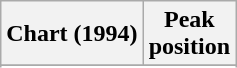<table class="wikitable sortable plainrowheaders">
<tr>
<th>Chart (1994)</th>
<th>Peak<br>position</th>
</tr>
<tr>
</tr>
<tr>
</tr>
</table>
